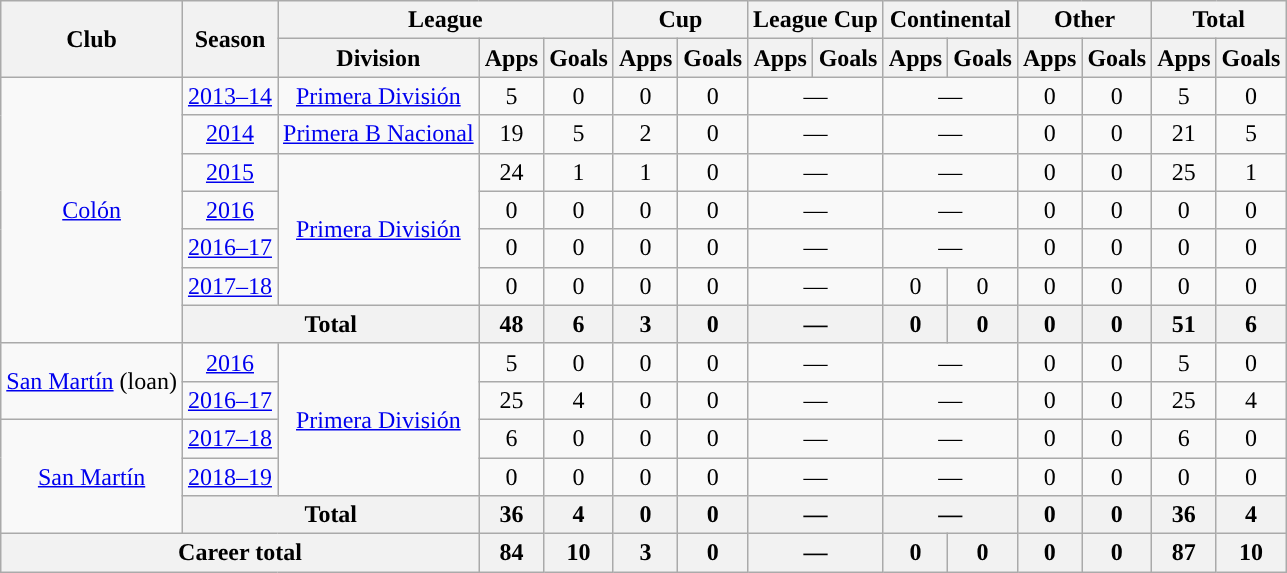<table class="wikitable" style="text-align:center">
<tr>
<th rowspan="2">Club</th>
<th rowspan="2">Season</th>
<th colspan="3">League</th>
<th colspan="2">Cup</th>
<th colspan="2">League Cup</th>
<th colspan="2">Continental</th>
<th colspan="2">Other</th>
<th colspan="2">Total</th>
</tr>
<tr>
<th>Division</th>
<th>Apps</th>
<th>Goals</th>
<th>Apps</th>
<th>Goals</th>
<th>Apps</th>
<th>Goals</th>
<th>Apps</th>
<th>Goals</th>
<th>Apps</th>
<th>Goals</th>
<th>Apps</th>
<th>Goals</th>
</tr>
<tr>
<td rowspan="7"><a href='#'>Colón</a></td>
<td><a href='#'>2013–14</a></td>
<td rowspan="1"><a href='#'>Primera División</a></td>
<td>5</td>
<td>0</td>
<td>0</td>
<td>0</td>
<td colspan="2">—</td>
<td colspan="2">—</td>
<td>0</td>
<td>0</td>
<td>5</td>
<td>0</td>
</tr>
<tr>
<td><a href='#'>2014</a></td>
<td rowspan="1"><a href='#'>Primera B Nacional</a></td>
<td>19</td>
<td>5</td>
<td>2</td>
<td>0</td>
<td colspan="2">—</td>
<td colspan="2">—</td>
<td>0</td>
<td>0</td>
<td>21</td>
<td>5</td>
</tr>
<tr>
<td><a href='#'>2015</a></td>
<td rowspan="4"><a href='#'>Primera División</a></td>
<td>24</td>
<td>1</td>
<td>1</td>
<td>0</td>
<td colspan="2">—</td>
<td colspan="2">—</td>
<td>0</td>
<td>0</td>
<td>25</td>
<td>1</td>
</tr>
<tr>
<td><a href='#'>2016</a></td>
<td>0</td>
<td>0</td>
<td>0</td>
<td>0</td>
<td colspan="2">—</td>
<td colspan="2">—</td>
<td>0</td>
<td>0</td>
<td>0</td>
<td>0</td>
</tr>
<tr>
<td><a href='#'>2016–17</a></td>
<td>0</td>
<td>0</td>
<td>0</td>
<td>0</td>
<td colspan="2">—</td>
<td colspan="2">—</td>
<td>0</td>
<td>0</td>
<td>0</td>
<td>0</td>
</tr>
<tr>
<td><a href='#'>2017–18</a></td>
<td>0</td>
<td>0</td>
<td>0</td>
<td>0</td>
<td colspan="2">—</td>
<td>0</td>
<td>0</td>
<td>0</td>
<td>0</td>
<td>0</td>
<td>0</td>
</tr>
<tr>
<th colspan="2">Total</th>
<th>48</th>
<th>6</th>
<th>3</th>
<th>0</th>
<th colspan="2">—</th>
<th>0</th>
<th>0</th>
<th>0</th>
<th>0</th>
<th>51</th>
<th>6</th>
</tr>
<tr>
<td rowspan="2"><a href='#'>San Martín</a> (loan)</td>
<td><a href='#'>2016</a></td>
<td rowspan="4"><a href='#'>Primera División</a></td>
<td>5</td>
<td>0</td>
<td>0</td>
<td>0</td>
<td colspan="2">—</td>
<td colspan="2">—</td>
<td>0</td>
<td>0</td>
<td>5</td>
<td>0</td>
</tr>
<tr>
<td><a href='#'>2016–17</a></td>
<td>25</td>
<td>4</td>
<td>0</td>
<td>0</td>
<td colspan="2">—</td>
<td colspan="2">—</td>
<td>0</td>
<td>0</td>
<td>25</td>
<td>4</td>
</tr>
<tr>
<td rowspan="3"><a href='#'>San Martín</a></td>
<td><a href='#'>2017–18</a></td>
<td>6</td>
<td>0</td>
<td>0</td>
<td>0</td>
<td colspan="2">—</td>
<td colspan="2">—</td>
<td>0</td>
<td>0</td>
<td>6</td>
<td>0</td>
</tr>
<tr>
<td><a href='#'>2018–19</a></td>
<td>0</td>
<td>0</td>
<td>0</td>
<td>0</td>
<td colspan="2">—</td>
<td colspan="2">—</td>
<td>0</td>
<td>0</td>
<td>0</td>
<td>0</td>
</tr>
<tr>
<th colspan="2">Total</th>
<th>36</th>
<th>4</th>
<th>0</th>
<th>0</th>
<th colspan="2">—</th>
<th colspan="2">—</th>
<th>0</th>
<th>0</th>
<th>36</th>
<th>4</th>
</tr>
<tr>
<th colspan="3">Career total</th>
<th>84</th>
<th>10</th>
<th>3</th>
<th>0</th>
<th colspan="2">—</th>
<th>0</th>
<th>0</th>
<th>0</th>
<th>0</th>
<th>87</th>
<th>10</th>
</tr>
</table>
